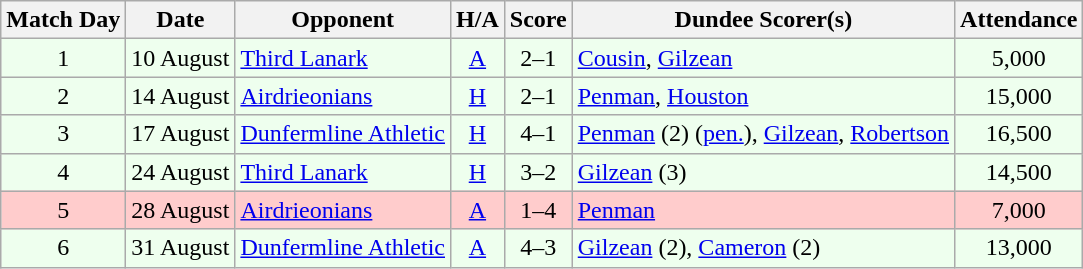<table class="wikitable" style="text-align:center">
<tr>
<th>Match Day</th>
<th>Date</th>
<th>Opponent</th>
<th>H/A</th>
<th>Score</th>
<th>Dundee Scorer(s)</th>
<th>Attendance</th>
</tr>
<tr bgcolor="#EEFFEE">
<td>1</td>
<td align="left">10 August</td>
<td align="left"><a href='#'>Third Lanark</a></td>
<td><a href='#'>A</a></td>
<td>2–1</td>
<td align="left"><a href='#'>Cousin</a>, <a href='#'>Gilzean</a></td>
<td>5,000</td>
</tr>
<tr bgcolor="#EEFFEE">
<td>2</td>
<td align="left">14 August</td>
<td align="left"><a href='#'>Airdrieonians</a></td>
<td><a href='#'>H</a></td>
<td>2–1</td>
<td align="left"><a href='#'>Penman</a>, <a href='#'>Houston</a></td>
<td>15,000</td>
</tr>
<tr bgcolor="#EEFFEE">
<td>3</td>
<td align="left">17 August</td>
<td align="left"><a href='#'>Dunfermline Athletic</a></td>
<td><a href='#'>H</a></td>
<td>4–1</td>
<td align="left"><a href='#'>Penman</a> (2) (<a href='#'>pen.</a>), <a href='#'>Gilzean</a>, <a href='#'>Robertson</a></td>
<td>16,500</td>
</tr>
<tr bgcolor="#EEFFEE">
<td>4</td>
<td align="left">24 August</td>
<td align="left"><a href='#'>Third Lanark</a></td>
<td><a href='#'>H</a></td>
<td>3–2</td>
<td align="left"><a href='#'>Gilzean</a> (3)</td>
<td>14,500</td>
</tr>
<tr bgcolor="#FFCCCC">
<td>5</td>
<td align="left">28 August</td>
<td align="left"><a href='#'>Airdrieonians</a></td>
<td><a href='#'>A</a></td>
<td>1–4</td>
<td align="left"><a href='#'>Penman</a></td>
<td>7,000</td>
</tr>
<tr bgcolor="#EEFFEE">
<td>6</td>
<td align="left">31 August</td>
<td align="left"><a href='#'>Dunfermline Athletic</a></td>
<td><a href='#'>A</a></td>
<td>4–3</td>
<td align="left"><a href='#'>Gilzean</a> (2), <a href='#'>Cameron</a> (2)</td>
<td>13,000</td>
</tr>
</table>
